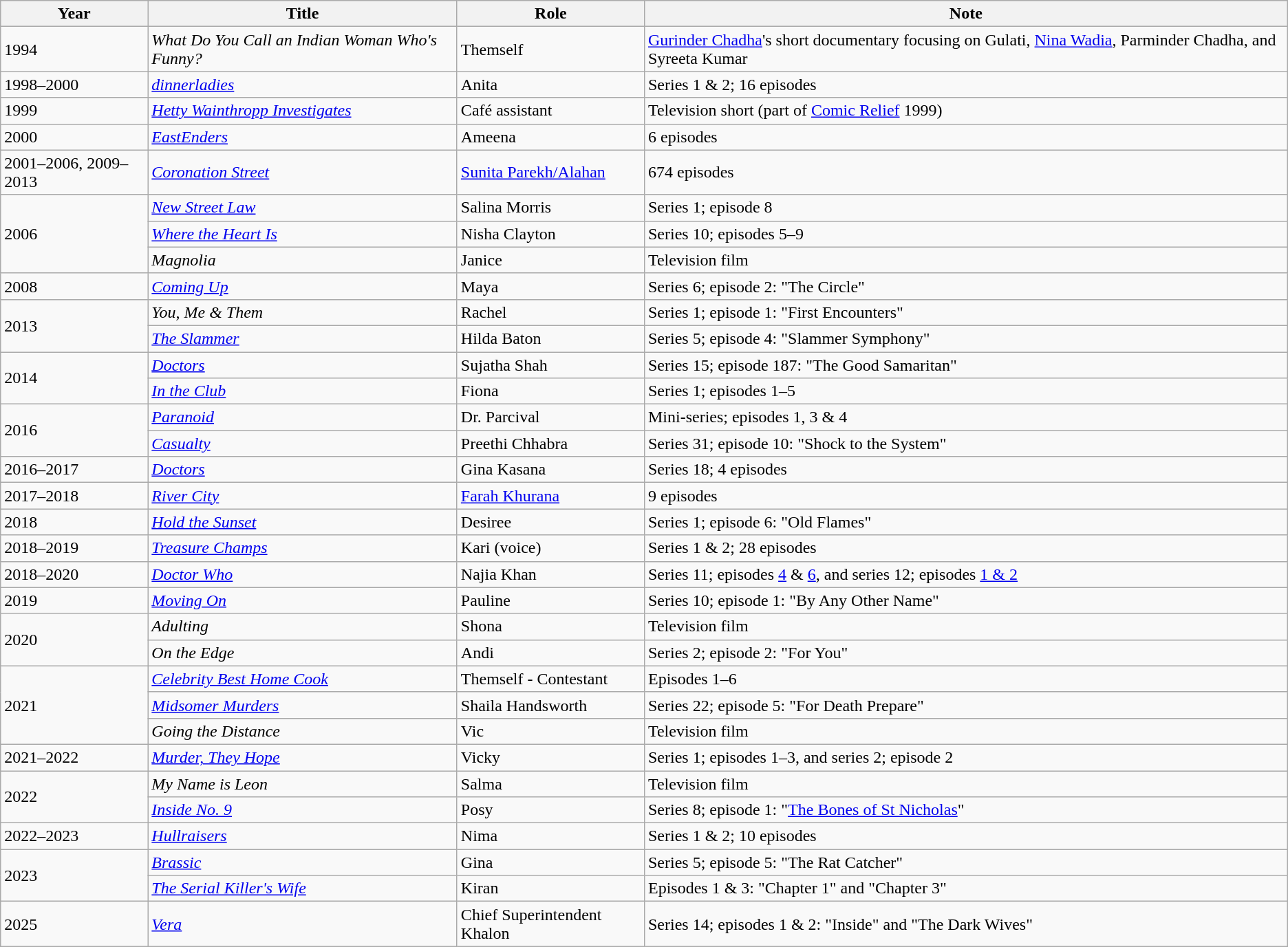<table class="wikitable sortable">
<tr>
<th>Year</th>
<th>Title</th>
<th>Role</th>
<th>Note</th>
</tr>
<tr>
<td>1994</td>
<td><em>What Do You Call an Indian Woman Who's Funny?</em></td>
<td>Themself</td>
<td><a href='#'>Gurinder Chadha</a>'s short documentary focusing on Gulati, <a href='#'>Nina Wadia</a>, Parminder Chadha, and Syreeta Kumar</td>
</tr>
<tr>
<td>1998–2000</td>
<td><em><a href='#'>dinnerladies</a></em></td>
<td>Anita</td>
<td>Series 1 & 2; 16 episodes</td>
</tr>
<tr>
<td>1999</td>
<td><em><a href='#'>Hetty Wainthropp Investigates</a></em></td>
<td>Café assistant</td>
<td>Television short (part of <a href='#'>Comic Relief</a> 1999)</td>
</tr>
<tr>
<td>2000</td>
<td><em><a href='#'>EastEnders</a></em></td>
<td>Ameena</td>
<td>6 episodes</td>
</tr>
<tr>
<td>2001–2006, 2009–2013</td>
<td><em><a href='#'>Coronation Street</a></em></td>
<td><a href='#'>Sunita Parekh/Alahan</a></td>
<td>674 episodes</td>
</tr>
<tr>
<td rowspan="3">2006</td>
<td><em><a href='#'>New Street Law</a></em></td>
<td>Salina Morris</td>
<td>Series 1; episode 8</td>
</tr>
<tr>
<td><em><a href='#'>Where the Heart Is</a></em></td>
<td>Nisha Clayton</td>
<td>Series 10; episodes 5–9</td>
</tr>
<tr>
<td><em>Magnolia</em></td>
<td>Janice</td>
<td>Television film</td>
</tr>
<tr>
<td>2008</td>
<td><em><a href='#'>Coming Up</a></em></td>
<td>Maya</td>
<td>Series 6; episode 2: "The Circle"</td>
</tr>
<tr>
<td rowspan="2">2013</td>
<td><em>You, Me & Them</em></td>
<td>Rachel</td>
<td>Series 1; episode 1: "First Encounters"</td>
</tr>
<tr>
<td><em><a href='#'>The Slammer</a></em></td>
<td>Hilda Baton</td>
<td>Series 5; episode 4: "Slammer Symphony"</td>
</tr>
<tr>
<td rowspan="2">2014</td>
<td><em><a href='#'>Doctors</a></em></td>
<td>Sujatha Shah</td>
<td>Series 15; episode 187: "The Good Samaritan"</td>
</tr>
<tr>
<td><em><a href='#'>In the Club</a></em></td>
<td>Fiona</td>
<td>Series 1; episodes 1–5</td>
</tr>
<tr>
<td rowspan="2">2016</td>
<td><em><a href='#'>Paranoid</a></em></td>
<td>Dr. Parcival</td>
<td>Mini-series; episodes 1, 3 & 4</td>
</tr>
<tr>
<td><em><a href='#'>Casualty</a></em></td>
<td>Preethi Chhabra</td>
<td>Series 31; episode 10: "Shock to the System"</td>
</tr>
<tr>
<td>2016–2017</td>
<td><em><a href='#'>Doctors</a></em></td>
<td>Gina Kasana</td>
<td>Series 18; 4 episodes</td>
</tr>
<tr>
<td>2017–2018</td>
<td><em><a href='#'>River City</a></em></td>
<td><a href='#'>Farah Khurana</a></td>
<td>9 episodes</td>
</tr>
<tr>
<td>2018</td>
<td><em><a href='#'>Hold the Sunset</a></em></td>
<td>Desiree</td>
<td>Series 1; episode 6: "Old Flames"</td>
</tr>
<tr>
<td>2018–2019</td>
<td><em><a href='#'>Treasure Champs</a></em></td>
<td>Kari (voice)</td>
<td>Series 1 & 2; 28 episodes</td>
</tr>
<tr>
<td>2018–2020</td>
<td><em><a href='#'>Doctor Who</a></em></td>
<td>Najia Khan</td>
<td>Series 11; episodes <a href='#'>4</a> & <a href='#'>6</a>, and series 12; episodes <a href='#'>1 & 2</a></td>
</tr>
<tr>
<td>2019</td>
<td><em><a href='#'>Moving On</a></em></td>
<td>Pauline</td>
<td>Series 10; episode 1: "By Any Other Name"</td>
</tr>
<tr>
<td rowspan="2">2020</td>
<td><em>Adulting</em></td>
<td>Shona</td>
<td>Television film</td>
</tr>
<tr>
<td><em>On the Edge</em></td>
<td>Andi</td>
<td>Series 2; episode 2: "For You"</td>
</tr>
<tr>
<td rowspan="3">2021</td>
<td><em><a href='#'>Celebrity Best Home Cook</a></em></td>
<td>Themself - Contestant</td>
<td>Episodes 1–6</td>
</tr>
<tr>
<td><em><a href='#'>Midsomer Murders</a></em></td>
<td>Shaila Handsworth</td>
<td>Series 22; episode 5: "For Death Prepare"</td>
</tr>
<tr>
<td><em>Going the Distance</em></td>
<td>Vic</td>
<td>Television film</td>
</tr>
<tr>
<td>2021–2022</td>
<td><em><a href='#'>Murder, They Hope</a></em></td>
<td>Vicky</td>
<td>Series 1; episodes 1–3, and series 2; episode 2</td>
</tr>
<tr>
<td rowspan="2">2022</td>
<td><em>My Name is Leon</em></td>
<td>Salma</td>
<td>Television film</td>
</tr>
<tr>
<td><em><a href='#'>Inside No. 9</a></em></td>
<td>Posy</td>
<td>Series 8; episode 1: "<a href='#'>The Bones of St Nicholas</a>"</td>
</tr>
<tr>
<td>2022–2023</td>
<td><em><a href='#'>Hullraisers</a></em></td>
<td>Nima</td>
<td>Series 1 & 2; 10 episodes</td>
</tr>
<tr>
<td rowspan="2">2023</td>
<td><em><a href='#'>Brassic</a></em></td>
<td>Gina</td>
<td>Series 5; episode 5: "The Rat Catcher"</td>
</tr>
<tr>
<td><em><a href='#'>The Serial Killer's Wife</a></em></td>
<td>Kiran</td>
<td>Episodes 1 & 3: "Chapter 1" and "Chapter 3"</td>
</tr>
<tr>
<td>2025</td>
<td><em><a href='#'>Vera</a></em></td>
<td>Chief Superintendent Khalon</td>
<td>Series 14; episodes 1 & 2: "Inside" and "The Dark Wives"</td>
</tr>
</table>
